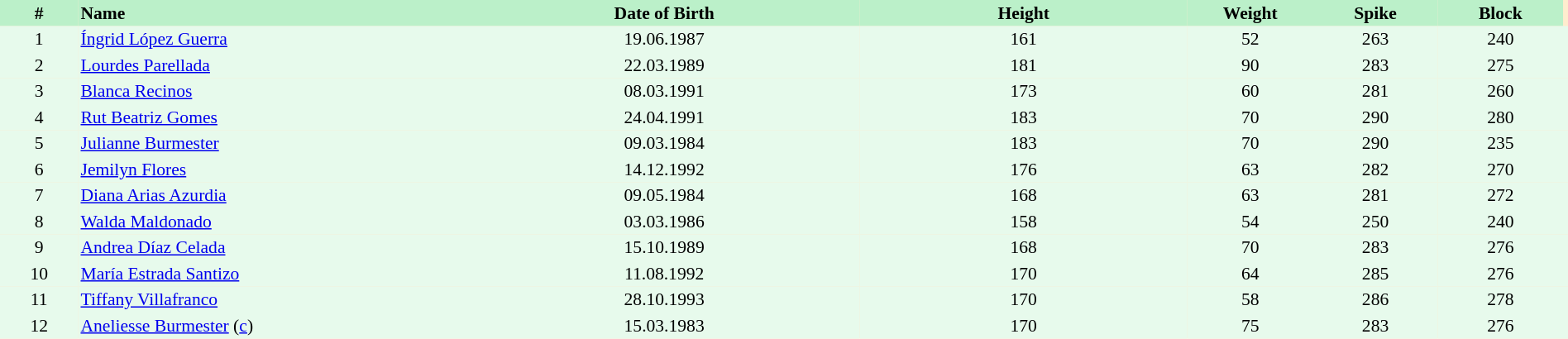<table border=0 cellpadding=2 cellspacing=0  |- bgcolor=#FFECCE style="text-align:center; font-size:90%;" width=100%>
<tr bgcolor=#BBF0C9>
<th width=5%>#</th>
<th width=25% align=left>Name</th>
<th width=25%>Date of Birth</th>
<th width=21%>Height</th>
<th width=8%>Weight</th>
<th width=8%>Spike</th>
<th width=8%>Block</th>
</tr>
<tr bgcolor=#E7FAEC>
<td>1</td>
<td align=left><a href='#'>Íngrid López Guerra</a></td>
<td>19.06.1987</td>
<td>161</td>
<td>52</td>
<td>263</td>
<td>240</td>
<td></td>
</tr>
<tr bgcolor=#E7FAEC>
<td>2</td>
<td align=left><a href='#'>Lourdes Parellada</a></td>
<td>22.03.1989</td>
<td>181</td>
<td>90</td>
<td>283</td>
<td>275</td>
<td></td>
</tr>
<tr bgcolor=#E7FAEC>
<td>3</td>
<td align=left><a href='#'>Blanca Recinos</a></td>
<td>08.03.1991</td>
<td>173</td>
<td>60</td>
<td>281</td>
<td>260</td>
<td></td>
</tr>
<tr bgcolor=#E7FAEC>
<td>4</td>
<td align=left><a href='#'>Rut Beatriz Gomes</a></td>
<td>24.04.1991</td>
<td>183</td>
<td>70</td>
<td>290</td>
<td>280</td>
<td></td>
</tr>
<tr bgcolor=#E7FAEC>
<td>5</td>
<td align=left><a href='#'>Julianne Burmester</a></td>
<td>09.03.1984</td>
<td>183</td>
<td>70</td>
<td>290</td>
<td>235</td>
<td></td>
</tr>
<tr bgcolor=#E7FAEC>
<td>6</td>
<td align=left><a href='#'>Jemilyn Flores</a></td>
<td>14.12.1992</td>
<td>176</td>
<td>63</td>
<td>282</td>
<td>270</td>
<td></td>
</tr>
<tr bgcolor=#E7FAEC>
<td>7</td>
<td align=left><a href='#'>Diana Arias Azurdia</a></td>
<td>09.05.1984</td>
<td>168</td>
<td>63</td>
<td>281</td>
<td>272</td>
<td></td>
</tr>
<tr bgcolor=#E7FAEC>
<td>8</td>
<td align=left><a href='#'>Walda Maldonado</a></td>
<td>03.03.1986</td>
<td>158</td>
<td>54</td>
<td>250</td>
<td>240</td>
<td></td>
</tr>
<tr bgcolor=#E7FAEC>
<td>9</td>
<td align=left><a href='#'>Andrea Díaz Celada</a></td>
<td>15.10.1989</td>
<td>168</td>
<td>70</td>
<td>283</td>
<td>276</td>
<td></td>
</tr>
<tr bgcolor=#E7FAEC>
<td>10</td>
<td align=left><a href='#'>María Estrada Santizo</a></td>
<td>11.08.1992</td>
<td>170</td>
<td>64</td>
<td>285</td>
<td>276</td>
<td></td>
</tr>
<tr bgcolor=#E7FAEC>
<td>11</td>
<td align=left><a href='#'>Tiffany Villafranco</a></td>
<td>28.10.1993</td>
<td>170</td>
<td>58</td>
<td>286</td>
<td>278</td>
<td></td>
</tr>
<tr bgcolor=#E7FAEC>
<td>12</td>
<td align=left><a href='#'>Aneliesse Burmester</a> (<a href='#'>c</a>)</td>
<td>15.03.1983</td>
<td>170</td>
<td>75</td>
<td>283</td>
<td>276</td>
<td></td>
</tr>
</table>
